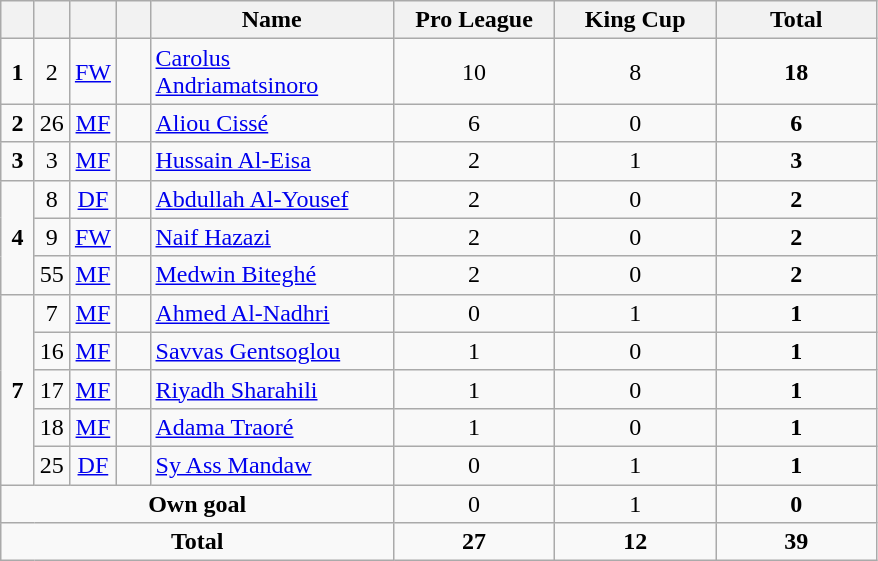<table class="wikitable" style="text-align:center">
<tr>
<th width=15></th>
<th width=15></th>
<th width=15></th>
<th width=15></th>
<th width=155>Name</th>
<th width=100>Pro League</th>
<th width=100>King Cup</th>
<th width=100>Total</th>
</tr>
<tr>
<td><strong>1</strong></td>
<td>2</td>
<td><a href='#'>FW</a></td>
<td></td>
<td align=left><a href='#'>Carolus Andriamatsinoro</a></td>
<td>10</td>
<td>8</td>
<td><strong>18</strong></td>
</tr>
<tr>
<td><strong>2</strong></td>
<td>26</td>
<td><a href='#'>MF</a></td>
<td></td>
<td align=left><a href='#'>Aliou Cissé</a></td>
<td>6</td>
<td>0</td>
<td><strong>6</strong></td>
</tr>
<tr>
<td><strong>3</strong></td>
<td>3</td>
<td><a href='#'>MF</a></td>
<td></td>
<td align=left><a href='#'>Hussain Al-Eisa</a></td>
<td>2</td>
<td>1</td>
<td><strong>3</strong></td>
</tr>
<tr>
<td rowspan=3><strong>4</strong></td>
<td>8</td>
<td><a href='#'>DF</a></td>
<td></td>
<td align=left><a href='#'>Abdullah Al-Yousef</a></td>
<td>2</td>
<td>0</td>
<td><strong>2</strong></td>
</tr>
<tr>
<td>9</td>
<td><a href='#'>FW</a></td>
<td></td>
<td align=left><a href='#'>Naif Hazazi</a></td>
<td>2</td>
<td>0</td>
<td><strong>2</strong></td>
</tr>
<tr>
<td>55</td>
<td><a href='#'>MF</a></td>
<td></td>
<td align=left><a href='#'>Medwin Biteghé</a></td>
<td>2</td>
<td>0</td>
<td><strong>2</strong></td>
</tr>
<tr>
<td rowspan=5><strong>7</strong></td>
<td>7</td>
<td><a href='#'>MF</a></td>
<td></td>
<td align=left><a href='#'>Ahmed Al-Nadhri</a></td>
<td>0</td>
<td>1</td>
<td><strong>1</strong></td>
</tr>
<tr>
<td>16</td>
<td><a href='#'>MF</a></td>
<td></td>
<td align=left><a href='#'>Savvas Gentsoglou</a></td>
<td>1</td>
<td>0</td>
<td><strong>1</strong></td>
</tr>
<tr>
<td>17</td>
<td><a href='#'>MF</a></td>
<td></td>
<td align=left><a href='#'>Riyadh Sharahili</a></td>
<td>1</td>
<td>0</td>
<td><strong>1</strong></td>
</tr>
<tr>
<td>18</td>
<td><a href='#'>MF</a></td>
<td></td>
<td align=left><a href='#'>Adama Traoré</a></td>
<td>1</td>
<td>0</td>
<td><strong>1</strong></td>
</tr>
<tr>
<td>25</td>
<td><a href='#'>DF</a></td>
<td></td>
<td align=left><a href='#'>Sy Ass Mandaw</a></td>
<td>0</td>
<td>1</td>
<td><strong>1</strong></td>
</tr>
<tr>
<td colspan=5><strong>Own goal</strong></td>
<td>0</td>
<td>1</td>
<td><strong>0</strong></td>
</tr>
<tr>
<td colspan=5><strong>Total</strong></td>
<td><strong>27</strong></td>
<td><strong>12</strong></td>
<td><strong>39</strong></td>
</tr>
</table>
